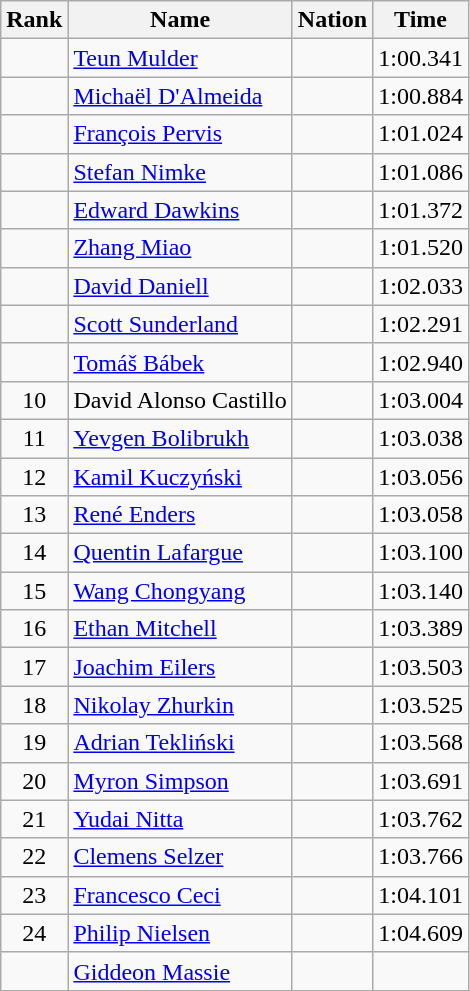<table class="wikitable sortable" style="text-align:center">
<tr>
<th>Rank</th>
<th>Name</th>
<th>Nation</th>
<th>Time</th>
</tr>
<tr>
<td></td>
<td align=left><a href='#'>Teun Mulder</a></td>
<td align=left></td>
<td>1:00.341</td>
</tr>
<tr>
<td></td>
<td align=left><a href='#'>Michaël D'Almeida</a></td>
<td align=left></td>
<td>1:00.884</td>
</tr>
<tr>
<td></td>
<td align=left><a href='#'>François Pervis</a></td>
<td align=left></td>
<td>1:01.024</td>
</tr>
<tr>
<td></td>
<td align=left><a href='#'>Stefan Nimke</a></td>
<td align=left></td>
<td>1:01.086</td>
</tr>
<tr>
<td></td>
<td align=left><a href='#'>Edward Dawkins</a></td>
<td align=left></td>
<td>1:01.372</td>
</tr>
<tr>
<td></td>
<td align=left><a href='#'>Zhang Miao</a></td>
<td align=left></td>
<td>1:01.520</td>
</tr>
<tr>
<td></td>
<td align=left><a href='#'>David Daniell</a></td>
<td align=left></td>
<td>1:02.033</td>
</tr>
<tr>
<td></td>
<td align=left><a href='#'>Scott Sunderland</a></td>
<td align=left></td>
<td>1:02.291</td>
</tr>
<tr>
<td></td>
<td align=left><a href='#'>Tomáš Bábek</a></td>
<td align=left></td>
<td>1:02.940</td>
</tr>
<tr>
<td>10</td>
<td align=left>David Alonso Castillo</td>
<td align=left></td>
<td>1:03.004</td>
</tr>
<tr>
<td>11</td>
<td align=left><a href='#'>Yevgen Bolibrukh</a></td>
<td align=left></td>
<td>1:03.038</td>
</tr>
<tr>
<td>12</td>
<td align=left><a href='#'>Kamil Kuczyński</a></td>
<td align=left></td>
<td>1:03.056</td>
</tr>
<tr>
<td>13</td>
<td align=left><a href='#'>René Enders</a></td>
<td align=left></td>
<td>1:03.058</td>
</tr>
<tr>
<td>14</td>
<td align=left><a href='#'>Quentin Lafargue</a></td>
<td align=left></td>
<td>1:03.100</td>
</tr>
<tr>
<td>15</td>
<td align=left><a href='#'>Wang Chongyang</a></td>
<td align=left></td>
<td>1:03.140</td>
</tr>
<tr>
<td>16</td>
<td align=left><a href='#'>Ethan Mitchell</a></td>
<td align=left></td>
<td>1:03.389</td>
</tr>
<tr>
<td>17</td>
<td align=left><a href='#'>Joachim Eilers</a></td>
<td align=left></td>
<td>1:03.503</td>
</tr>
<tr>
<td>18</td>
<td align=left><a href='#'>Nikolay Zhurkin</a></td>
<td align=left></td>
<td>1:03.525</td>
</tr>
<tr>
<td>19</td>
<td align=left><a href='#'>Adrian Tekliński</a></td>
<td align=left></td>
<td>1:03.568</td>
</tr>
<tr>
<td>20</td>
<td align=left><a href='#'>Myron Simpson</a></td>
<td align=left></td>
<td>1:03.691</td>
</tr>
<tr>
<td>21</td>
<td align=left><a href='#'>Yudai Nitta</a></td>
<td align=left></td>
<td>1:03.762</td>
</tr>
<tr>
<td>22</td>
<td align=left><a href='#'>Clemens Selzer</a></td>
<td align=left></td>
<td>1:03.766</td>
</tr>
<tr>
<td>23</td>
<td align=left><a href='#'>Francesco Ceci</a></td>
<td align=left></td>
<td>1:04.101</td>
</tr>
<tr>
<td>24</td>
<td align=left><a href='#'>Philip Nielsen</a></td>
<td align=left></td>
<td>1:04.609</td>
</tr>
<tr>
<td></td>
<td align=left><a href='#'>Giddeon Massie</a></td>
<td align=left></td>
<td></td>
</tr>
</table>
